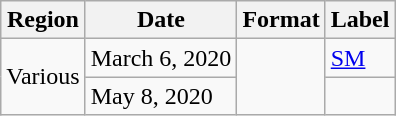<table class="wikitable">
<tr>
<th>Region</th>
<th>Date</th>
<th>Format</th>
<th>Label</th>
</tr>
<tr>
<td rowspan="2">Various</td>
<td>March 6, 2020</td>
<td rowspan="2"></td>
<td><a href='#'>SM</a></td>
</tr>
<tr>
<td>May 8, 2020</td>
<td></td>
</tr>
</table>
